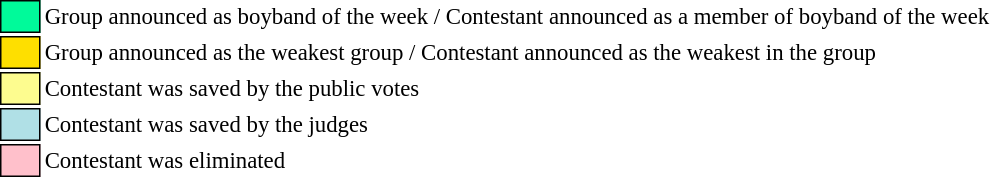<table class="toccolours" style="font-size: 95%; white-space: nowrap;">
<tr>
<td style="background:#00fa9a; border:1px solid black;">      </td>
<td>Group announced as boyband of the week / Contestant announced as a member of boyband of the week</td>
</tr>
<tr>
<td style="background:#fedf00; border:1px solid black;">      </td>
<td>Group announced as the weakest group / Contestant announced as the weakest in the group</td>
</tr>
<tr>
<td style="background:#fdfc8f; border: 1px solid black;">      </td>
<td>Contestant was saved by the public votes</td>
</tr>
<tr>
<td style="background:#b0e0e6; border: 1px solid black;">      </td>
<td>Contestant was saved by the judges</td>
</tr>
<tr>
<td style="background:pink; border: 1px solid black;">      </td>
<td>Contestant was eliminated</td>
</tr>
</table>
